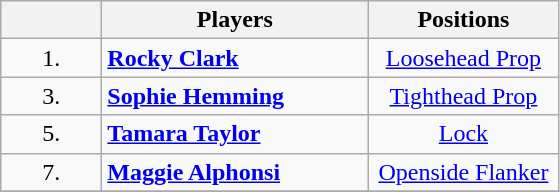<table class="wikitable">
<tr>
<th width=60></th>
<th width=170>Players</th>
<th width=120>Positions</th>
</tr>
<tr>
<td align=center>1.</td>
<td><strong><a href='#'>Rocky Clark</a></strong></td>
<td align=center><a href='#'>Loosehead Prop</a></td>
</tr>
<tr>
<td align=center>3.</td>
<td><strong><a href='#'>Sophie Hemming</a></strong></td>
<td align=center><a href='#'>Tighthead Prop</a></td>
</tr>
<tr>
<td align=center>5.</td>
<td><strong><a href='#'>Tamara Taylor</a></strong></td>
<td align=center><a href='#'>Lock</a></td>
</tr>
<tr>
<td align=center>7.</td>
<td><strong><a href='#'>Maggie Alphonsi</a></strong></td>
<td align=center><a href='#'>Openside Flanker</a></td>
</tr>
<tr>
</tr>
</table>
